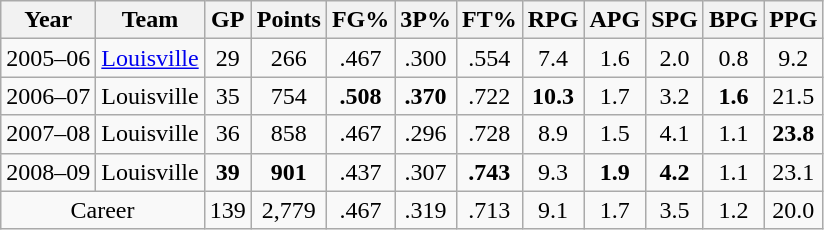<table class="wikitable" style="text-align:center">
<tr>
<th>Year</th>
<th>Team</th>
<th>GP</th>
<th>Points</th>
<th>FG%</th>
<th>3P%</th>
<th>FT%</th>
<th>RPG</th>
<th>APG</th>
<th>SPG</th>
<th>BPG</th>
<th>PPG</th>
</tr>
<tr>
<td>2005–06</td>
<td><a href='#'>Louisville</a></td>
<td>29</td>
<td>266</td>
<td>.467</td>
<td>.300</td>
<td>.554</td>
<td>7.4</td>
<td>1.6</td>
<td>2.0</td>
<td>0.8</td>
<td>9.2</td>
</tr>
<tr>
<td>2006–07</td>
<td>Louisville</td>
<td>35</td>
<td>754</td>
<td><strong>.508</strong></td>
<td><strong>.370</strong></td>
<td>.722</td>
<td><strong>10.3</strong></td>
<td>1.7</td>
<td>3.2</td>
<td><strong>1.6</strong></td>
<td>21.5</td>
</tr>
<tr>
<td>2007–08</td>
<td>Louisville</td>
<td>36</td>
<td>858</td>
<td>.467</td>
<td>.296</td>
<td>.728</td>
<td>8.9</td>
<td>1.5</td>
<td>4.1</td>
<td>1.1</td>
<td><strong>23.8</strong></td>
</tr>
<tr>
<td>2008–09</td>
<td>Louisville</td>
<td><strong>39</strong></td>
<td><strong>901</strong></td>
<td>.437</td>
<td>.307</td>
<td><strong>.743</strong></td>
<td>9.3</td>
<td><strong>1.9</strong></td>
<td><strong>4.2</strong></td>
<td>1.1</td>
<td>23.1</td>
</tr>
<tr>
<td colspan=2; align=center>Career</td>
<td>139</td>
<td>2,779</td>
<td>.467</td>
<td>.319</td>
<td>.713</td>
<td>9.1</td>
<td>1.7</td>
<td>3.5</td>
<td>1.2</td>
<td>20.0</td>
</tr>
</table>
